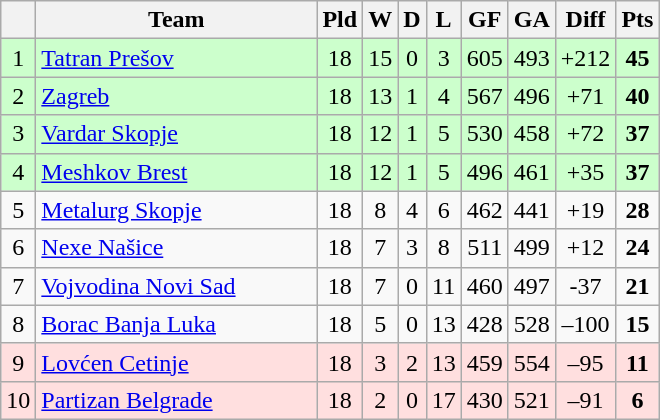<table class="wikitable sortable" style="text-align:center">
<tr>
<th></th>
<th width="180">Team</th>
<th>Pld</th>
<th>W</th>
<th>D</th>
<th>L</th>
<th>GF</th>
<th>GA</th>
<th>Diff</th>
<th>Pts</th>
</tr>
<tr bgcolor="#ccffcc">
<td>1</td>
<td align=left> <a href='#'>Tatran Prešov</a></td>
<td>18</td>
<td>15</td>
<td>0</td>
<td>3</td>
<td>605</td>
<td>493</td>
<td>+212</td>
<td><strong>45</strong></td>
</tr>
<tr bgcolor="#ccffcc">
<td>2</td>
<td align=left> <a href='#'>Zagreb</a></td>
<td>18</td>
<td>13</td>
<td>1</td>
<td>4</td>
<td>567</td>
<td>496</td>
<td>+71</td>
<td><strong>40</strong></td>
</tr>
<tr bgcolor="#ccffcc">
<td>3</td>
<td align=left> <a href='#'>Vardar Skopje</a></td>
<td>18</td>
<td>12</td>
<td>1</td>
<td>5</td>
<td>530</td>
<td>458</td>
<td>+72</td>
<td><strong>37</strong></td>
</tr>
<tr bgcolor="#ccffcc">
<td>4</td>
<td align=left> <a href='#'>Meshkov Brest</a></td>
<td>18</td>
<td>12</td>
<td>1</td>
<td>5</td>
<td>496</td>
<td>461</td>
<td>+35</td>
<td><strong>37</strong></td>
</tr>
<tr>
<td>5</td>
<td align=left> <a href='#'>Metalurg Skopje</a></td>
<td>18</td>
<td>8</td>
<td>4</td>
<td>6</td>
<td>462</td>
<td>441</td>
<td>+19</td>
<td><strong>28</strong></td>
</tr>
<tr>
<td>6</td>
<td align=left> <a href='#'>Nexe Našice</a></td>
<td>18</td>
<td>7</td>
<td>3</td>
<td>8</td>
<td>511</td>
<td>499</td>
<td>+12</td>
<td><strong>24</strong></td>
</tr>
<tr>
<td>7</td>
<td align=left> <a href='#'>Vojvodina Novi Sad</a></td>
<td>18</td>
<td>7</td>
<td>0</td>
<td>11</td>
<td>460</td>
<td>497</td>
<td>-37</td>
<td><strong>21</strong></td>
</tr>
<tr>
<td>8</td>
<td align=left> <a href='#'>Borac Banja Luka</a></td>
<td>18</td>
<td>5</td>
<td>0</td>
<td>13</td>
<td>428</td>
<td>528</td>
<td>–100</td>
<td><strong>15</strong></td>
</tr>
<tr bgcolor=#FFDFDF>
<td>9</td>
<td align=left> <a href='#'>Lovćen Cetinje</a></td>
<td>18</td>
<td>3</td>
<td>2</td>
<td>13</td>
<td>459</td>
<td>554</td>
<td>–95</td>
<td><strong>11</strong></td>
</tr>
<tr bgcolor=#FFDFDF>
<td>10</td>
<td align=left> <a href='#'>Partizan Belgrade</a></td>
<td>18</td>
<td>2</td>
<td>0</td>
<td>17</td>
<td>430</td>
<td>521</td>
<td>–91</td>
<td><strong>6</strong></td>
</tr>
</table>
